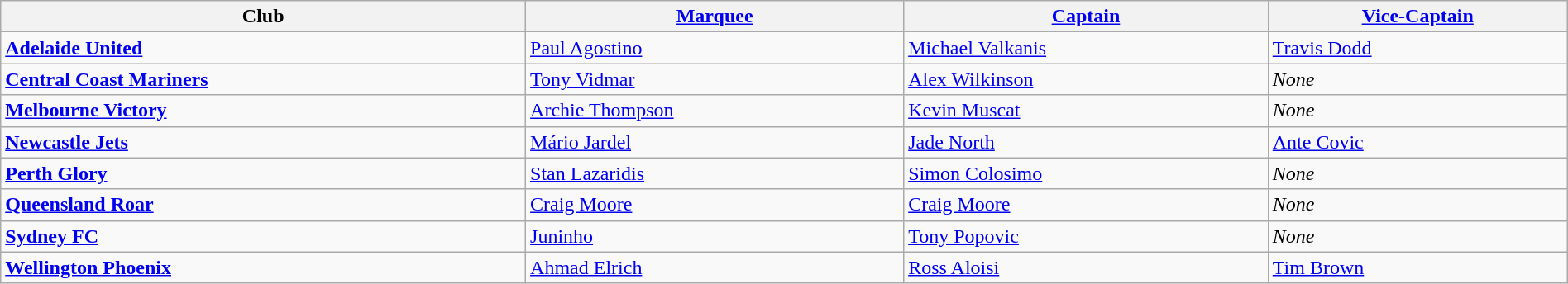<table class="wikitable" style="width:100%">
<tr>
<th>Club</th>
<th><a href='#'>Marquee</a></th>
<th><a href='#'>Captain</a></th>
<th><a href='#'>Vice-Captain</a></th>
</tr>
<tr style="vertical-align:top;">
<td><strong><a href='#'>Adelaide United</a></strong></td>
<td> <a href='#'>Paul Agostino</a></td>
<td> <a href='#'>Michael Valkanis</a></td>
<td> <a href='#'>Travis Dodd</a></td>
</tr>
<tr style="vertical-align:top;">
<td><strong><a href='#'>Central Coast Mariners</a></strong></td>
<td> <a href='#'>Tony Vidmar</a></td>
<td> <a href='#'>Alex Wilkinson</a></td>
<td><em>None</em></td>
</tr>
<tr style="vertical-align:top;">
<td><strong><a href='#'>Melbourne Victory</a></strong></td>
<td> <a href='#'>Archie Thompson</a></td>
<td> <a href='#'>Kevin Muscat</a></td>
<td><em>None</em></td>
</tr>
<tr style="vertical-align:top;">
<td><strong><a href='#'>Newcastle Jets</a></strong></td>
<td> <a href='#'>Mário Jardel</a></td>
<td> <a href='#'>Jade North</a></td>
<td> <a href='#'>Ante Covic</a></td>
</tr>
<tr style="vertical-align:top;">
<td><strong><a href='#'>Perth Glory</a></strong></td>
<td> <a href='#'>Stan Lazaridis</a></td>
<td> <a href='#'>Simon Colosimo</a></td>
<td><em>None</em></td>
</tr>
<tr style="vertical-align:top;">
<td><strong><a href='#'>Queensland Roar</a></strong></td>
<td> <a href='#'>Craig Moore</a></td>
<td> <a href='#'>Craig Moore</a></td>
<td><em>None</em></td>
</tr>
<tr style="vertical-align:top;">
<td><strong><a href='#'>Sydney FC</a></strong></td>
<td> <a href='#'>Juninho</a></td>
<td> <a href='#'>Tony Popovic</a></td>
<td><em>None</em></td>
</tr>
<tr style="vertical-align:top;">
<td><strong><a href='#'>Wellington Phoenix</a></strong></td>
<td> <a href='#'>Ahmad Elrich</a></td>
<td> <a href='#'>Ross Aloisi</a></td>
<td> <a href='#'>Tim Brown</a></td>
</tr>
</table>
